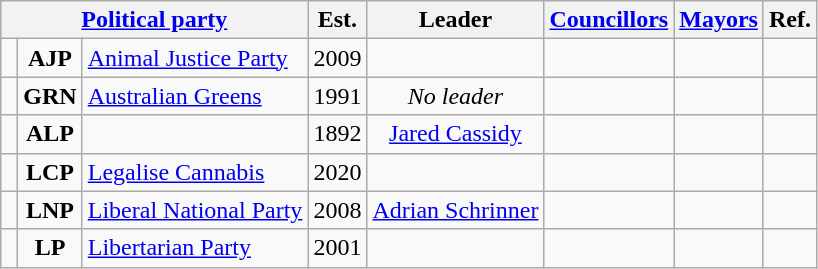<table class="wikitable" style="text-align:center">
<tr>
<th colspan="3"><a href='#'>Political party</a></th>
<th>Est.</th>
<th>Leader</th>
<th><a href='#'>Councillors</a></th>
<th><a href='#'>Mayors</a></th>
<th>Ref.</th>
</tr>
<tr>
<td> </td>
<td><strong>AJP</strong></td>
<td style="text-align:left;"><a href='#'>Animal Justice Party</a></td>
<td>2009</td>
<td></td>
<td></td>
<td></td>
<td></td>
</tr>
<tr>
<td> </td>
<td><strong>GRN</strong></td>
<td style="text-align:left;"><a href='#'>Australian Greens</a></td>
<td>1991</td>
<td><em>No leader</em></td>
<td></td>
<td></td>
<td></td>
</tr>
<tr>
<td> </td>
<td><strong>ALP</strong></td>
<td style="text-align:left;"></td>
<td>1892</td>
<td><a href='#'>Jared Cassidy</a> <br> </td>
<td></td>
<td></td>
<td></td>
</tr>
<tr>
<td> </td>
<td><strong>LCP</strong></td>
<td style="text-align:left;"><a href='#'>Legalise Cannabis</a></td>
<td>2020</td>
<td></td>
<td></td>
<td></td>
<td></td>
</tr>
<tr>
<td> </td>
<td><strong>LNP</strong></td>
<td style="text-align:left;"><a href='#'>Liberal National Party</a></td>
<td>2008</td>
<td><a href='#'>Adrian Schrinner</a> <br> </td>
<td></td>
<td></td>
<td></td>
</tr>
<tr>
<td> </td>
<td><strong>LP</strong></td>
<td style="text-align:left;"><a href='#'>Libertarian Party</a></td>
<td>2001</td>
<td></td>
<td></td>
<td></td>
<td></td>
</tr>
</table>
